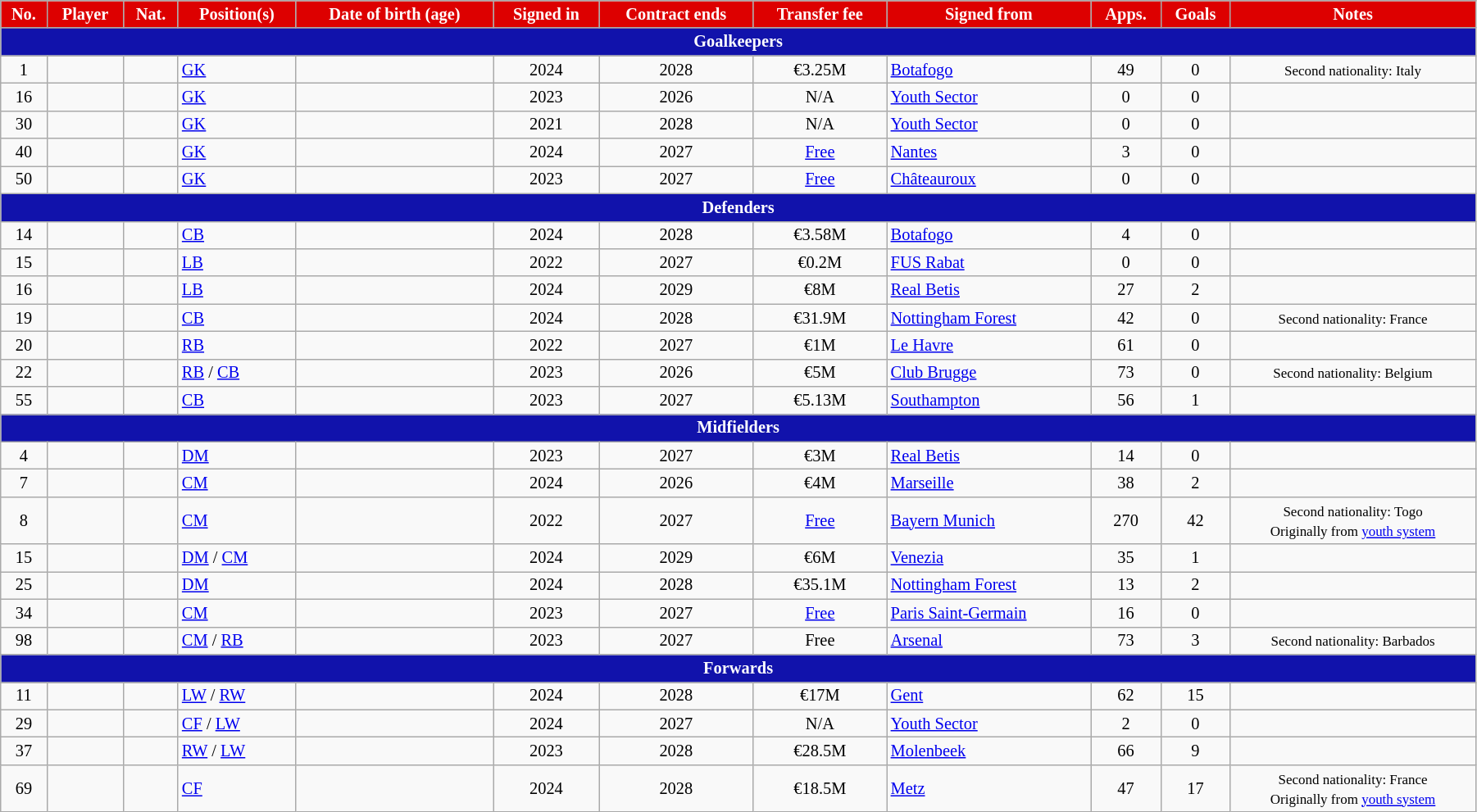<table class="wikitable plainrowheaders sortable"style="text-align:center;font-size:85%;width:95%">
<tr>
<th style="background:#DD0000; color:white; scope="col";text-align:center;width:10x";>No.</th>
<th style="background:#DD0000; color:white; scope="col";text-align:center;width:160x";>Player</th>
<th style="background:#DD0000; color:white; scope="col";text-align:center;width:20x";>Nat.</th>
<th style="background:#DD0000; color:white; scope="col";text-align:center;width:80x";>Position(s)</th>
<th style="background:#DD0000; color:white; scope="col";text-align:center;width:180x";>Date of birth (age)</th>
<th style="background:#DD0000; color:white; scope="col";text-align:center;width:20x";>Signed in</th>
<th style="background:#DD0000; color:white; scope="col";text-align:center;width:20x";>Contract ends</th>
<th style="background:#DD0000; color:white; scope="col";text-align:center;width:60x";>Transfer fee</th>
<th style="background:#DD0000; color:white; scope="col";text-align:center;width:180x";>Signed from</th>
<th style="background:#DD0000; color:white; scope="col";text-align:center;width:15x";>Apps.</th>
<th style="background:#DD0000; color:white; scope="col";text-align:center;width:15x";>Goals</th>
<th style="background:#DD0000; color:white; scope="col">Notes</th>
</tr>
<tr>
<th colspan="12"  style="background:#1112AB; color:white; text-align:center;">Goalkeepers</th>
</tr>
<tr>
<td>1</td>
<td style="text-align: left;"></td>
<td></td>
<td style="text-align: left;"><a href='#'>GK</a></td>
<td style="text-align: left;"></td>
<td>2024</td>
<td>2028</td>
<td>€3.25M</td>
<td style="text-align: left;"> <a href='#'>Botafogo</a></td>
<td>49</td>
<td>0</td>
<td><small>Second nationality: Italy</small></td>
</tr>
<tr>
<td>16</td>
<td style="text-align: left;"></td>
<td></td>
<td style="text-align: left;"><a href='#'>GK</a></td>
<td style="text-align: left;"></td>
<td>2023</td>
<td>2026</td>
<td>N/A</td>
<td style="text-align: left;"> <a href='#'>Youth Sector</a></td>
<td>0</td>
<td>0</td>
<td></td>
</tr>
<tr>
<td>30</td>
<td style="text-align: left;"></td>
<td></td>
<td style="text-align: left;"><a href='#'>GK</a></td>
<td style="text-align: left;"></td>
<td>2021</td>
<td>2028</td>
<td>N/A</td>
<td style="text-align: left;"> <a href='#'>Youth Sector</a></td>
<td>0</td>
<td>0</td>
<td></td>
</tr>
<tr>
<td>40</td>
<td style="text-align: left;"></td>
<td></td>
<td style="text-align: left;"><a href='#'>GK</a></td>
<td style="text-align: left;"></td>
<td>2024</td>
<td>2027</td>
<td><a href='#'>Free</a></td>
<td style="text-align: left;"> <a href='#'>Nantes</a></td>
<td>3</td>
<td>0</td>
<td></td>
</tr>
<tr>
<td>50</td>
<td style="text-align: left;"></td>
<td></td>
<td style="text-align: left;"><a href='#'>GK</a></td>
<td style="text-align: left;"></td>
<td>2023</td>
<td>2027</td>
<td><a href='#'>Free</a></td>
<td style="text-align: left;"> <a href='#'>Châteauroux</a></td>
<td>0</td>
<td>0</td>
<td></td>
</tr>
<tr>
<th colspan="12"  style="background:#1112AB; color:white; text-align:center;">Defenders</th>
</tr>
<tr>
<td>14</td>
<td style="text-align: left;"></td>
<td></td>
<td style="text-align: left;"><a href='#'>CB</a></td>
<td style="text-align: left;"></td>
<td>2024</td>
<td>2028</td>
<td>€3.58M</td>
<td style="text-align: left;"> <a href='#'>Botafogo</a></td>
<td>4</td>
<td>0</td>
<td></td>
</tr>
<tr>
<td>15</td>
<td style="text-align: left;"></td>
<td></td>
<td style="text-align: left;"><a href='#'>LB</a></td>
<td style="text-align: left;"></td>
<td>2022</td>
<td>2027</td>
<td>€0.2M</td>
<td style="text-align: left;"> <a href='#'>FUS Rabat</a></td>
<td>0</td>
<td>0</td>
<td></td>
</tr>
<tr>
<td>16</td>
<td style="text-align: left;"></td>
<td></td>
<td style="text-align: left;"><a href='#'>LB</a></td>
<td style="text-align: left;"></td>
<td>2024</td>
<td>2029</td>
<td>€8M</td>
<td style="text-align: left;"> <a href='#'>Real Betis</a></td>
<td>27</td>
<td>2</td>
<td></td>
</tr>
<tr>
<td>19</td>
<td style="text-align: left;"></td>
<td></td>
<td style="text-align: left;"><a href='#'>CB</a></td>
<td style="text-align: left;"></td>
<td>2024</td>
<td>2028</td>
<td>€31.9M</td>
<td style="text-align: left;"> <a href='#'>Nottingham Forest</a></td>
<td>42</td>
<td>0</td>
<td><small>Second nationality: France</small></td>
</tr>
<tr>
<td>20</td>
<td style="text-align: left;"></td>
<td></td>
<td style="text-align: left;"><a href='#'>RB</a></td>
<td style="text-align: left;"></td>
<td>2022</td>
<td>2027</td>
<td>€1M</td>
<td style="text-align: left;"> <a href='#'>Le Havre</a></td>
<td>61</td>
<td>0</td>
<td></td>
</tr>
<tr>
<td>22</td>
<td style="text-align: left;"></td>
<td></td>
<td style="text-align: left;"><a href='#'>RB</a> / <a href='#'>CB</a></td>
<td style="text-align: left;"></td>
<td>2023</td>
<td>2026</td>
<td>€5M</td>
<td style="text-align: left;"> <a href='#'>Club Brugge</a></td>
<td>73</td>
<td>0</td>
<td><small>Second nationality: Belgium</small></td>
</tr>
<tr>
<td>55</td>
<td style="text-align: left;"></td>
<td></td>
<td style="text-align: left;"><a href='#'>CB</a></td>
<td style="text-align: left;"></td>
<td>2023</td>
<td>2027</td>
<td>€5.13M</td>
<td style="text-align: left;"> <a href='#'>Southampton</a></td>
<td>56</td>
<td>1</td>
<td></td>
</tr>
<tr>
<th colspan="12"  style="background:#1112AB; color:white; text-align:center;">Midfielders</th>
</tr>
<tr>
<td>4</td>
<td style="text-align: left;"></td>
<td></td>
<td style="text-align: left;"><a href='#'>DM</a></td>
<td style="text-align: left;"></td>
<td>2023</td>
<td>2027</td>
<td>€3M</td>
<td style="text-align: left;"> <a href='#'>Real Betis</a></td>
<td>14</td>
<td>0</td>
<td></td>
</tr>
<tr>
<td>7</td>
<td style="text-align: left;"></td>
<td></td>
<td style="text-align: left;"><a href='#'>CM</a></td>
<td style="text-align: left;"></td>
<td>2024</td>
<td>2026</td>
<td>€4M</td>
<td style="text-align: left;"> <a href='#'>Marseille</a></td>
<td>38</td>
<td>2</td>
<td></td>
</tr>
<tr>
<td>8</td>
<td style="text-align: left;"></td>
<td></td>
<td style="text-align: left;"><a href='#'>CM</a></td>
<td style="text-align: left;"></td>
<td>2022</td>
<td>2027</td>
<td><a href='#'>Free</a></td>
<td style="text-align: left;"> <a href='#'>Bayern Munich</a></td>
<td>270</td>
<td>42</td>
<td><small>Second nationality: Togo</small><br><small>Originally from <a href='#'>youth system</a></small></td>
</tr>
<tr>
<td>15</td>
<td style="text-align: left;"></td>
<td></td>
<td style="text-align: left;"><a href='#'>DM</a> / <a href='#'>CM</a></td>
<td style="text-align: left;"></td>
<td>2024</td>
<td>2029</td>
<td>€6M</td>
<td style="text-align: left;"> <a href='#'>Venezia</a></td>
<td>35</td>
<td>1</td>
<td></td>
</tr>
<tr>
<td>25</td>
<td style="text-align: left;"></td>
<td></td>
<td style="text-align: left;"><a href='#'>DM</a></td>
<td style="text-align: left;"></td>
<td>2024</td>
<td>2028</td>
<td>€35.1M</td>
<td style="text-align: left;"> <a href='#'>Nottingham Forest</a></td>
<td>13</td>
<td>2</td>
<td></td>
</tr>
<tr>
<td>34</td>
<td style="text-align: left;"></td>
<td></td>
<td style="text-align: left;"><a href='#'>CM</a></td>
<td style="text-align: left;"></td>
<td>2023</td>
<td>2027</td>
<td><a href='#'>Free</a></td>
<td style="text-align: left;"> <a href='#'>Paris Saint-Germain</a></td>
<td>16</td>
<td>0</td>
<td></td>
</tr>
<tr>
<td>98</td>
<td style="text-align: left;"></td>
<td></td>
<td style="text-align: left;"><a href='#'>CM</a> / <a href='#'>RB</a></td>
<td style="text-align: left;"></td>
<td>2023</td>
<td>2027</td>
<td>Free</td>
<td style="text-align: left;"> <a href='#'>Arsenal</a></td>
<td>73</td>
<td>3</td>
<td><small>Second nationality: Barbados</small></td>
</tr>
<tr>
<th colspan="12"  style="background:#1112AB; color:white; text-align:center;">Forwards</th>
</tr>
<tr>
<td>11</td>
<td style="text-align: left;"></td>
<td></td>
<td style="text-align: left;"><a href='#'>LW</a> / <a href='#'>RW</a></td>
<td style="text-align: left;"></td>
<td>2024</td>
<td>2028</td>
<td>€17M</td>
<td style="text-align: left;"> <a href='#'>Gent</a></td>
<td>62</td>
<td>15</td>
<td></td>
</tr>
<tr>
<td>29</td>
<td style="text-align: left;"></td>
<td></td>
<td style="text-align: left;"><a href='#'>CF</a> / <a href='#'>LW</a></td>
<td style="text-align: left;"></td>
<td>2024</td>
<td>2027</td>
<td>N/A</td>
<td style="text-align: left;"> <a href='#'>Youth Sector</a></td>
<td>2</td>
<td>0</td>
<td></td>
</tr>
<tr>
<td>37</td>
<td style="text-align: left;"></td>
<td></td>
<td style="text-align: left;"><a href='#'>RW</a> / <a href='#'>LW</a></td>
<td style="text-align: left;"></td>
<td>2023</td>
<td>2028</td>
<td>€28.5M</td>
<td style="text-align: left;"> <a href='#'>Molenbeek</a></td>
<td>66</td>
<td>9</td>
<td></td>
</tr>
<tr>
<td>69</td>
<td style="text-align: left;"></td>
<td></td>
<td style="text-align: left;"><a href='#'>CF</a></td>
<td style="text-align: left;"></td>
<td>2024</td>
<td>2028</td>
<td>€18.5M</td>
<td style="text-align: left;"> <a href='#'>Metz</a></td>
<td>47</td>
<td>17</td>
<td><small>Second nationality: France</small><br><small>Originally from <a href='#'>youth system</a></small></td>
</tr>
</table>
